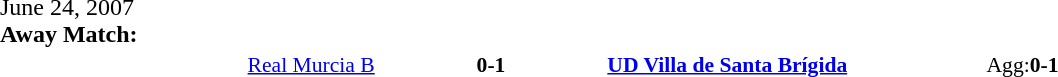<table width=100% cellspacing=1>
<tr>
<th width=20%></th>
<th width=12%></th>
<th width=20%></th>
<th></th>
</tr>
<tr>
<td>June 24, 2007<br><strong>Away Match:</strong></td>
</tr>
<tr style=font-size:90%>
<td align=right><a href='#'>Real Murcia B</a></td>
<td align=center><strong>0-1</strong></td>
<td><strong><a href='#'>UD Villa de Santa Brígida</a></strong></td>
<td>Agg:<strong>0-1</strong></td>
</tr>
</table>
